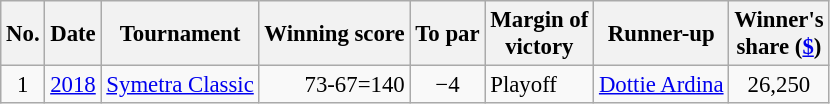<table class="wikitable" style="font-size:95%;">
<tr>
<th>No.</th>
<th>Date</th>
<th>Tournament</th>
<th>Winning score</th>
<th>To par</th>
<th>Margin of<br>victory</th>
<th>Runner-up</th>
<th>Winner's<br>share (<a href='#'>$</a>)</th>
</tr>
<tr>
<td align=center>1</td>
<td><a href='#'>2018</a></td>
<td><a href='#'>Symetra Classic</a></td>
<td align=right>73-67=140</td>
<td align=center>−4</td>
<td>Playoff</td>
<td> <a href='#'>Dottie Ardina</a></td>
<td align=center>26,250</td>
</tr>
</table>
